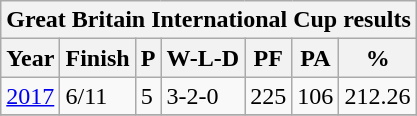<table class="wikitable">
<tr>
<th colspan="7">Great Britain International Cup results</th>
</tr>
<tr>
<th>Year</th>
<th>Finish</th>
<th>P</th>
<th>W-L-D</th>
<th>PF</th>
<th>PA</th>
<th>%</th>
</tr>
<tr>
<td><a href='#'>2017</a></td>
<td>6/11</td>
<td>5</td>
<td>3-2-0</td>
<td>225</td>
<td>106</td>
<td>212.26</td>
</tr>
<tr>
</tr>
</table>
